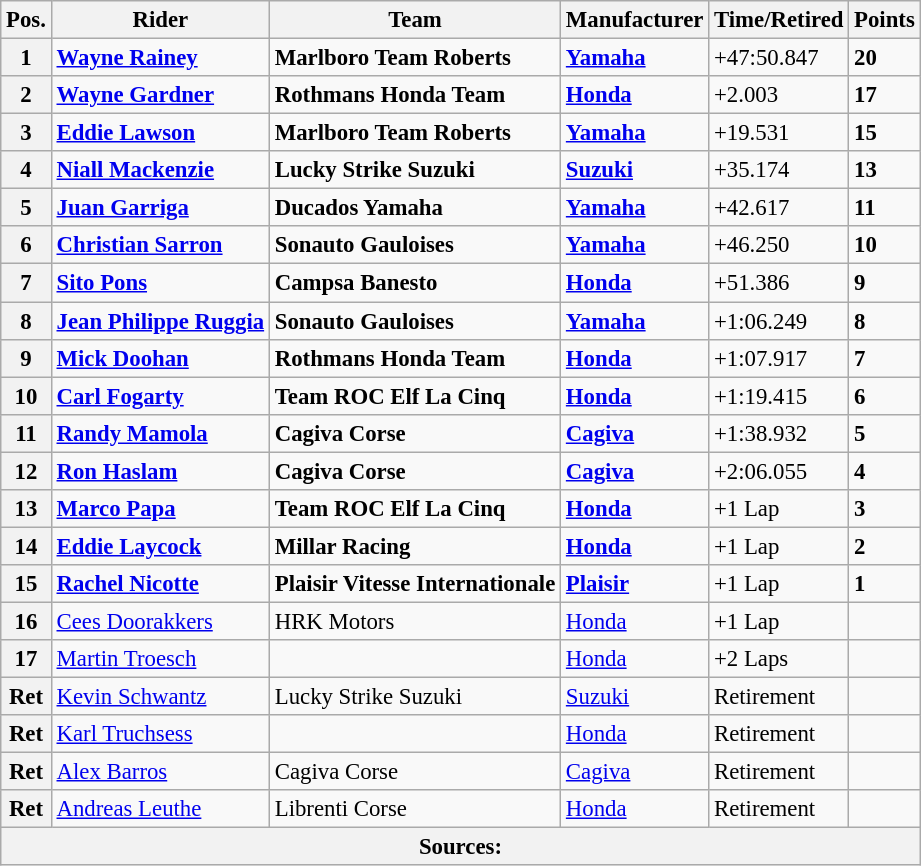<table class="wikitable" style="font-size: 95%;">
<tr>
<th>Pos.</th>
<th>Rider</th>
<th>Team</th>
<th>Manufacturer</th>
<th>Time/Retired</th>
<th>Points</th>
</tr>
<tr>
<th>1</th>
<td> <strong><a href='#'>Wayne Rainey</a></strong></td>
<td><strong>Marlboro Team Roberts</strong></td>
<td><strong><a href='#'>Yamaha</a></strong></td>
<td>+47:50.847</td>
<td><strong>20</strong></td>
</tr>
<tr>
<th>2</th>
<td> <strong><a href='#'>Wayne Gardner</a></strong></td>
<td><strong>Rothmans Honda Team</strong></td>
<td><strong><a href='#'>Honda</a></strong></td>
<td>+2.003</td>
<td><strong>17</strong></td>
</tr>
<tr>
<th>3</th>
<td> <strong><a href='#'>Eddie Lawson</a></strong></td>
<td><strong>Marlboro Team Roberts</strong></td>
<td><strong><a href='#'>Yamaha</a></strong></td>
<td>+19.531</td>
<td><strong>15</strong></td>
</tr>
<tr>
<th>4</th>
<td> <strong><a href='#'>Niall Mackenzie</a></strong></td>
<td><strong>Lucky Strike Suzuki</strong></td>
<td><strong><a href='#'>Suzuki</a></strong></td>
<td>+35.174</td>
<td><strong>13</strong></td>
</tr>
<tr>
<th>5</th>
<td> <strong><a href='#'>Juan Garriga</a></strong></td>
<td><strong>Ducados Yamaha</strong></td>
<td><strong><a href='#'>Yamaha</a></strong></td>
<td>+42.617</td>
<td><strong>11</strong></td>
</tr>
<tr>
<th>6</th>
<td> <strong><a href='#'>Christian Sarron</a></strong></td>
<td><strong>Sonauto Gauloises</strong></td>
<td><strong><a href='#'>Yamaha</a></strong></td>
<td>+46.250</td>
<td><strong>10</strong></td>
</tr>
<tr>
<th>7</th>
<td> <strong><a href='#'>Sito Pons</a></strong></td>
<td><strong>Campsa Banesto</strong></td>
<td><strong><a href='#'>Honda</a></strong></td>
<td>+51.386</td>
<td><strong>9</strong></td>
</tr>
<tr>
<th>8</th>
<td> <strong><a href='#'>Jean Philippe Ruggia</a></strong></td>
<td><strong>Sonauto Gauloises</strong></td>
<td><strong><a href='#'>Yamaha</a></strong></td>
<td>+1:06.249</td>
<td><strong>8</strong></td>
</tr>
<tr>
<th>9</th>
<td> <strong><a href='#'>Mick Doohan</a></strong></td>
<td><strong>Rothmans Honda Team</strong></td>
<td><strong><a href='#'>Honda</a></strong></td>
<td>+1:07.917</td>
<td><strong>7</strong></td>
</tr>
<tr>
<th>10</th>
<td> <strong><a href='#'>Carl Fogarty</a></strong></td>
<td><strong>Team ROC Elf La Cinq</strong></td>
<td><strong><a href='#'>Honda</a></strong></td>
<td>+1:19.415</td>
<td><strong>6</strong></td>
</tr>
<tr>
<th>11</th>
<td> <strong><a href='#'>Randy Mamola</a></strong></td>
<td><strong>Cagiva Corse</strong></td>
<td><strong><a href='#'>Cagiva</a></strong></td>
<td>+1:38.932</td>
<td><strong>5</strong></td>
</tr>
<tr>
<th>12</th>
<td> <strong><a href='#'>Ron Haslam</a></strong></td>
<td><strong>Cagiva Corse</strong></td>
<td><strong><a href='#'>Cagiva</a></strong></td>
<td>+2:06.055</td>
<td><strong>4</strong></td>
</tr>
<tr>
<th>13</th>
<td> <strong><a href='#'>Marco Papa</a></strong></td>
<td><strong>Team ROC Elf La Cinq</strong></td>
<td><strong><a href='#'>Honda</a></strong></td>
<td>+1 Lap</td>
<td><strong>3</strong></td>
</tr>
<tr>
<th>14</th>
<td> <strong><a href='#'>Eddie Laycock</a></strong></td>
<td><strong>Millar Racing</strong></td>
<td><strong><a href='#'>Honda</a></strong></td>
<td>+1 Lap</td>
<td><strong>2</strong></td>
</tr>
<tr>
<th>15</th>
<td> <strong><a href='#'>Rachel Nicotte</a></strong></td>
<td><strong>Plaisir Vitesse Internationale</strong></td>
<td><strong><a href='#'>Plaisir</a></strong></td>
<td>+1 Lap</td>
<td><strong>1</strong></td>
</tr>
<tr>
<th>16</th>
<td> <a href='#'>Cees Doorakkers</a></td>
<td>HRK Motors</td>
<td><a href='#'>Honda</a></td>
<td>+1 Lap</td>
<td></td>
</tr>
<tr>
<th>17</th>
<td> <a href='#'>Martin Troesch</a></td>
<td></td>
<td><a href='#'>Honda</a></td>
<td>+2 Laps</td>
<td></td>
</tr>
<tr>
<th>Ret</th>
<td> <a href='#'>Kevin Schwantz</a></td>
<td>Lucky Strike Suzuki</td>
<td><a href='#'>Suzuki</a></td>
<td>Retirement</td>
<td></td>
</tr>
<tr>
<th>Ret</th>
<td> <a href='#'>Karl Truchsess</a></td>
<td></td>
<td><a href='#'>Honda</a></td>
<td>Retirement</td>
<td></td>
</tr>
<tr>
<th>Ret</th>
<td> <a href='#'>Alex Barros</a></td>
<td>Cagiva Corse</td>
<td><a href='#'>Cagiva</a></td>
<td>Retirement</td>
<td></td>
</tr>
<tr>
<th>Ret</th>
<td> <a href='#'>Andreas Leuthe</a></td>
<td>Librenti Corse</td>
<td><a href='#'>Honda</a></td>
<td>Retirement</td>
<td></td>
</tr>
<tr>
<th colspan=8>Sources: </th>
</tr>
</table>
